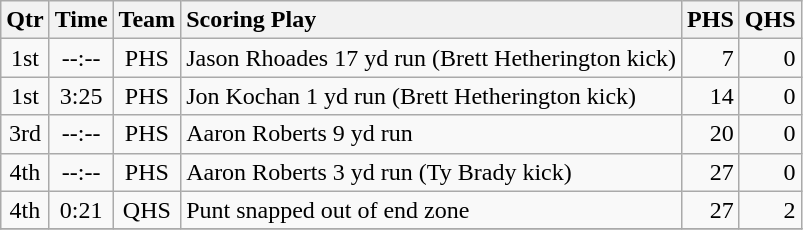<table class="wikitable">
<tr>
<th style="text-align: center;">Qtr</th>
<th style="text-align: center;">Time</th>
<th style="text-align: center;">Team</th>
<th style="text-align: left;">Scoring Play</th>
<th style="text-align: right;">PHS</th>
<th style="text-align: right;">QHS</th>
</tr>
<tr>
<td style="text-align: center;">1st</td>
<td style="text-align: center;">--:--</td>
<td style="text-align: center;">PHS</td>
<td style="text-align: left;">Jason Rhoades 17 yd run (Brett Hetherington kick)</td>
<td style="text-align: right;">7</td>
<td style="text-align: right;">0</td>
</tr>
<tr>
<td style="text-align: center;">1st</td>
<td style="text-align: center;">3:25</td>
<td style="text-align: center;">PHS</td>
<td style="text-align: left;">Jon Kochan 1 yd run (Brett Hetherington kick)</td>
<td style="text-align: right;">14</td>
<td style="text-align: right;">0</td>
</tr>
<tr>
<td style="text-align: center;">3rd</td>
<td style="text-align: center;">--:--</td>
<td style="text-align: center;">PHS</td>
<td style="text-align: left;">Aaron Roberts 9 yd run</td>
<td style="text-align: right;">20</td>
<td style="text-align: right;">0</td>
</tr>
<tr>
<td style="text-align: center;">4th</td>
<td style="text-align: center;">--:--</td>
<td style="text-align: center;">PHS</td>
<td style="text-align: left;">Aaron Roberts 3 yd run (Ty Brady kick)</td>
<td style="text-align: right;">27</td>
<td style="text-align: right;">0</td>
</tr>
<tr>
<td style="text-align: center;">4th</td>
<td style="text-align: center;">0:21</td>
<td style="text-align: center;">QHS</td>
<td style="text-align: left;">Punt snapped out of end zone</td>
<td style="text-align: right;">27</td>
<td style="text-align: right;">2</td>
</tr>
<tr>
</tr>
</table>
